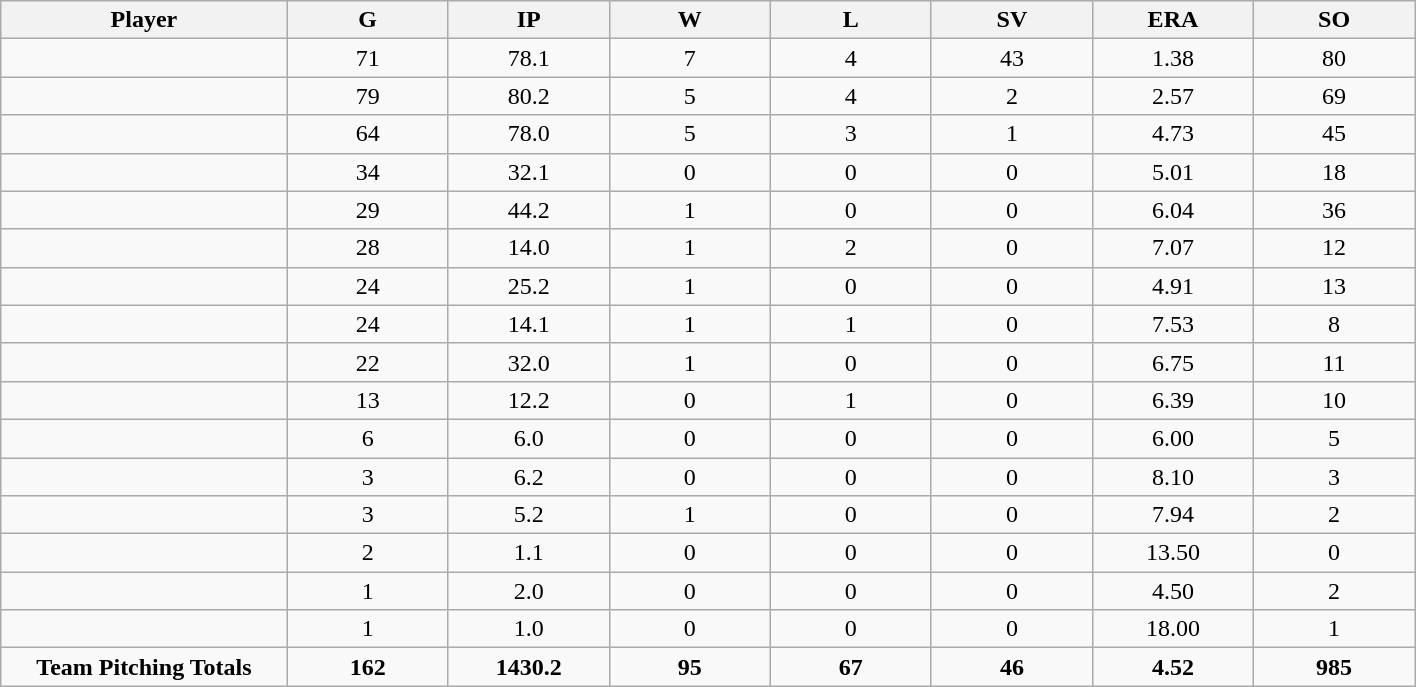<table class="wikitable sortable">
<tr>
<th bgcolor="#DDDDFF" width="16%">Player</th>
<th bgcolor="#DDDDFF" width="9%">G</th>
<th bgcolor="#DDDDFF" width="9%">IP</th>
<th bgcolor="#DDDDFF" width="9%">W</th>
<th bgcolor="#DDDDFF" width="9%">L</th>
<th bgcolor="#DDDDFF" width="9%">SV</th>
<th bgcolor="#DDDDFF" width="9%">ERA</th>
<th bgcolor="#DDDDFF" width="9%">SO</th>
</tr>
<tr align="center">
<td></td>
<td>71</td>
<td>78.1</td>
<td>7</td>
<td>4</td>
<td>43</td>
<td>1.38</td>
<td>80</td>
</tr>
<tr align=center>
<td></td>
<td>79</td>
<td>80.2</td>
<td>5</td>
<td>4</td>
<td>2</td>
<td>2.57</td>
<td>69</td>
</tr>
<tr align="center">
<td></td>
<td>64</td>
<td>78.0</td>
<td>5</td>
<td>3</td>
<td>1</td>
<td>4.73</td>
<td>45</td>
</tr>
<tr align="center">
<td></td>
<td>34</td>
<td>32.1</td>
<td>0</td>
<td>0</td>
<td>0</td>
<td>5.01</td>
<td>18</td>
</tr>
<tr align="center">
<td></td>
<td>29</td>
<td>44.2</td>
<td>1</td>
<td>0</td>
<td>0</td>
<td>6.04</td>
<td>36</td>
</tr>
<tr align="center">
<td></td>
<td>28</td>
<td>14.0</td>
<td>1</td>
<td>2</td>
<td>0</td>
<td>7.07</td>
<td>12</td>
</tr>
<tr align="center">
<td></td>
<td>24</td>
<td>25.2</td>
<td>1</td>
<td>0</td>
<td>0</td>
<td>4.91</td>
<td>13</td>
</tr>
<tr align="center">
<td></td>
<td>24</td>
<td>14.1</td>
<td>1</td>
<td>1</td>
<td>0</td>
<td>7.53</td>
<td>8</td>
</tr>
<tr align="center">
<td></td>
<td>22</td>
<td>32.0</td>
<td>1</td>
<td>0</td>
<td>0</td>
<td>6.75</td>
<td>11</td>
</tr>
<tr align="center">
<td></td>
<td>13</td>
<td>12.2</td>
<td>0</td>
<td>1</td>
<td>0</td>
<td>6.39</td>
<td>10</td>
</tr>
<tr align="center">
<td></td>
<td>6</td>
<td>6.0</td>
<td>0</td>
<td>0</td>
<td>0</td>
<td>6.00</td>
<td>5</td>
</tr>
<tr align="center">
<td></td>
<td>3</td>
<td>6.2</td>
<td>0</td>
<td>0</td>
<td>0</td>
<td>8.10</td>
<td>3</td>
</tr>
<tr align="center">
<td></td>
<td>3</td>
<td>5.2</td>
<td>1</td>
<td>0</td>
<td>0</td>
<td>7.94</td>
<td>2</td>
</tr>
<tr align="center">
<td></td>
<td>2</td>
<td>1.1</td>
<td>0</td>
<td>0</td>
<td>0</td>
<td>13.50</td>
<td>0</td>
</tr>
<tr align="center">
<td></td>
<td>1</td>
<td>2.0</td>
<td>0</td>
<td>0</td>
<td>0</td>
<td>4.50</td>
<td>2</td>
</tr>
<tr align="center">
<td></td>
<td>1</td>
<td>1.0</td>
<td>0</td>
<td>0</td>
<td>0</td>
<td>18.00</td>
<td>1</td>
</tr>
<tr align="center">
<td><strong>Team Pitching Totals</strong></td>
<td><strong>162</strong></td>
<td><strong>1430.2</strong></td>
<td><strong>95</strong></td>
<td><strong>67</strong></td>
<td><strong>46</strong></td>
<td><strong>4.52</strong></td>
<td><strong>985</strong></td>
</tr>
</table>
